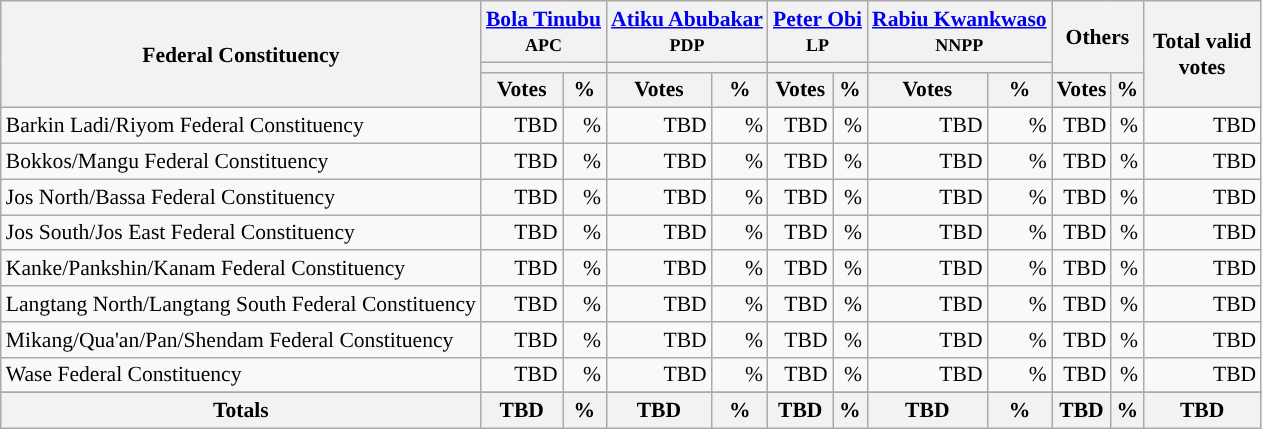<table class="wikitable sortable" style="text-align:right; font-size:90%">
<tr>
<th rowspan="3" style="max-width:7.5em;">Federal Constituency</th>
<th colspan="2"><a href='#'>Bola Tinubu</a><br><small>APC</small></th>
<th colspan="2"><a href='#'>Atiku Abubakar</a><br><small>PDP</small></th>
<th colspan="2"><a href='#'>Peter Obi</a><br><small>LP</small></th>
<th colspan="2"><a href='#'>Rabiu Kwankwaso</a><br><small>NNPP</small></th>
<th colspan="2" rowspan="2">Others</th>
<th rowspan="3" style="max-width:5em;">Total valid votes</th>
</tr>
<tr>
<th colspan=2 style="background-color:"></th>
<th colspan=2 style="background-color:"></th>
<th colspan=2 style="background-color:"></th>
<th colspan=2 style="background-color:"></th>
</tr>
<tr>
<th>Votes</th>
<th>%</th>
<th>Votes</th>
<th>%</th>
<th>Votes</th>
<th>%</th>
<th>Votes</th>
<th>%</th>
<th>Votes</th>
<th>%</th>
</tr>
<tr style="background-color:#">
<td style="text-align:left;">Barkin Ladi/Riyom Federal Constituency</td>
<td>TBD</td>
<td>%</td>
<td>TBD</td>
<td>%</td>
<td>TBD</td>
<td>%</td>
<td>TBD</td>
<td>%</td>
<td>TBD</td>
<td>%</td>
<td>TBD</td>
</tr>
<tr style="background-color:#">
<td style="text-align:left;">Bokkos/Mangu Federal Constituency</td>
<td>TBD</td>
<td>%</td>
<td>TBD</td>
<td>%</td>
<td>TBD</td>
<td>%</td>
<td>TBD</td>
<td>%</td>
<td>TBD</td>
<td>%</td>
<td>TBD</td>
</tr>
<tr style="background-color:#">
<td style="text-align:left;">Jos North/Bassa Federal Constituency</td>
<td>TBD</td>
<td>%</td>
<td>TBD</td>
<td>%</td>
<td>TBD</td>
<td>%</td>
<td>TBD</td>
<td>%</td>
<td>TBD</td>
<td>%</td>
<td>TBD</td>
</tr>
<tr style="background-color:#">
<td style="text-align:left;">Jos South/Jos East Federal Constituency</td>
<td>TBD</td>
<td>%</td>
<td>TBD</td>
<td>%</td>
<td>TBD</td>
<td>%</td>
<td>TBD</td>
<td>%</td>
<td>TBD</td>
<td>%</td>
<td>TBD</td>
</tr>
<tr style="background-color:#">
<td style="text-align:left;">Kanke/Pankshin/Kanam Federal Constituency</td>
<td>TBD</td>
<td>%</td>
<td>TBD</td>
<td>%</td>
<td>TBD</td>
<td>%</td>
<td>TBD</td>
<td>%</td>
<td>TBD</td>
<td>%</td>
<td>TBD</td>
</tr>
<tr style="background-color:#">
<td style="text-align:left;">Langtang North/Langtang South Federal Constituency</td>
<td>TBD</td>
<td>%</td>
<td>TBD</td>
<td>%</td>
<td>TBD</td>
<td>%</td>
<td>TBD</td>
<td>%</td>
<td>TBD</td>
<td>%</td>
<td>TBD</td>
</tr>
<tr style="background-color:#">
<td style="text-align:left;">Mikang/Qua'an/Pan/Shendam Federal Constituency</td>
<td>TBD</td>
<td>%</td>
<td>TBD</td>
<td>%</td>
<td>TBD</td>
<td>%</td>
<td>TBD</td>
<td>%</td>
<td>TBD</td>
<td>%</td>
<td>TBD</td>
</tr>
<tr style="background-color:#">
<td style="text-align:left;">Wase Federal Constituency</td>
<td>TBD</td>
<td>%</td>
<td>TBD</td>
<td>%</td>
<td>TBD</td>
<td>%</td>
<td>TBD</td>
<td>%</td>
<td>TBD</td>
<td>%</td>
<td>TBD</td>
</tr>
<tr>
</tr>
<tr>
<th>Totals</th>
<th>TBD</th>
<th>%</th>
<th>TBD</th>
<th>%</th>
<th>TBD</th>
<th>%</th>
<th>TBD</th>
<th>%</th>
<th>TBD</th>
<th>%</th>
<th>TBD</th>
</tr>
</table>
